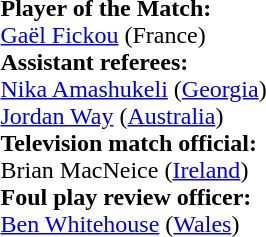<table style="width:100%">
<tr>
<td><br><strong>Player of the Match:</strong>
<br><a href='#'>Gaël Fickou</a> (France)<br><strong>Assistant referees:</strong>
<br><a href='#'>Nika Amashukeli</a> (<a href='#'>Georgia</a>)
<br><a href='#'>Jordan Way</a> (<a href='#'>Australia</a>)
<br><strong>Television match official:</strong>
<br>Brian MacNeice (<a href='#'>Ireland</a>)
<br><strong>Foul play review officer:</strong>
<br><a href='#'>Ben Whitehouse</a> (<a href='#'>Wales</a>)</td>
</tr>
</table>
